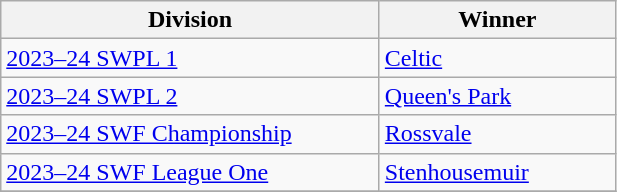<table class="wikitable">
<tr>
<th width=245>Division</th>
<th width=150>Winner</th>
</tr>
<tr>
<td><a href='#'>2023–24 SWPL 1</a></td>
<td><a href='#'>Celtic</a></td>
</tr>
<tr>
<td><a href='#'>2023–24 SWPL 2</a></td>
<td><a href='#'>Queen's Park</a></td>
</tr>
<tr>
<td><a href='#'>2023–24 SWF Championship</a></td>
<td><a href='#'>Rossvale</a></td>
</tr>
<tr>
<td><a href='#'>2023–24 SWF League One</a></td>
<td><a href='#'>Stenhousemuir</a></td>
</tr>
<tr>
</tr>
</table>
